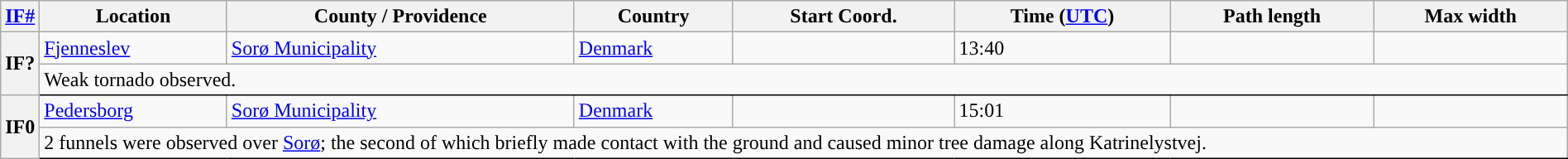<table class="wikitable sortable" style="width:100%;">
<tr>
<th scope="col" width="2%" align="center"><a href='#'>IF#</a></th>
<th scope="col" align="center" class="unsortable">Location</th>
<th scope="col" align="center" class="unsortable">County / Providence</th>
<th scope="col" align="center">Country</th>
<th scope="col" align="center">Start Coord.</th>
<th scope="col" align="center">Time (<a href='#'>UTC</a>)</th>
<th scope="col" align="center">Path length</th>
<th scope="col" align="center">Max width</th>
</tr>
<tr>
<th scope="row" rowspan="2" style="background-color:#">IF?</th>
<td><a href='#'>Fjenneslev</a></td>
<td><a href='#'>Sorø Municipality</a></td>
<td><a href='#'>Denmark</a></td>
<td></td>
<td>13:40</td>
<td></td>
<td></td>
</tr>
<tr class="expand-child">
<td colspan="8" style=" border-bottom: 1px solid black">Weak tornado observed.</td>
</tr>
<tr>
<th scope="row" rowspan="2" style="background-color:#">IF0</th>
<td><a href='#'>Pedersborg</a></td>
<td><a href='#'>Sorø Municipality</a></td>
<td><a href='#'>Denmark</a></td>
<td></td>
<td>15:01</td>
<td></td>
<td></td>
</tr>
<tr class="expand-child">
<td colspan="8" style=" border-bottom: 1px solid black;">2 funnels were observed over <a href='#'>Sorø</a>; the second of which briefly made contact with the ground and caused minor tree damage along Katrinelystvej.</td>
</tr>
</table>
